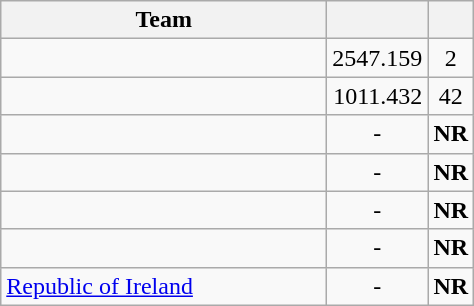<table class="wikitable">
<tr>
<th width=210>Team</th>
<th></th>
<th></th>
</tr>
<tr>
<td></td>
<td align=right>2547.159</td>
<td align=center>2</td>
</tr>
<tr>
<td></td>
<td align=right>1011.432</td>
<td align=center>42</td>
</tr>
<tr>
<td></td>
<td align=center>-</td>
<td align=center><strong>NR</strong></td>
</tr>
<tr>
<td></td>
<td align=center>-</td>
<td align=center><strong>NR</strong></td>
</tr>
<tr>
<td></td>
<td align=center>-</td>
<td align=center><strong>NR</strong></td>
</tr>
<tr>
<td></td>
<td align=center>-</td>
<td align=center><strong>NR</strong></td>
</tr>
<tr>
<td> <a href='#'>Republic of Ireland</a></td>
<td align=center>-</td>
<td align=center><strong>NR</strong></td>
</tr>
</table>
